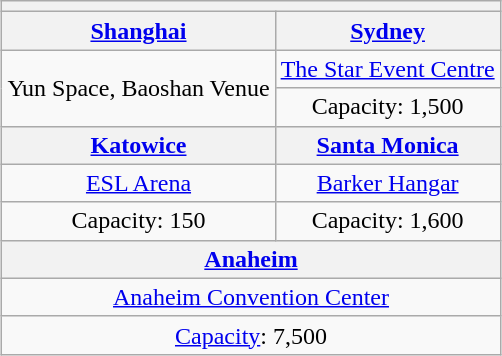<table class="wikitable" style="text-align:center;margin:1em auto;">
<tr>
<th colspan="3"></th>
</tr>
<tr>
<th><a href='#'>Shanghai</a></th>
<th><a href='#'>Sydney</a></th>
</tr>
<tr>
<td rowspan="2">Yun Space, Baoshan Venue</td>
<td><a href='#'>The Star Event Centre</a></td>
</tr>
<tr>
<td>Capacity: 1,500</td>
</tr>
<tr>
<th><a href='#'>Katowice</a></th>
<th><a href='#'>Santa Monica</a></th>
</tr>
<tr>
<td><a href='#'>ESL Arena</a></td>
<td><a href='#'>Barker Hangar</a></td>
</tr>
<tr>
<td>Capacity: 150</td>
<td>Capacity: 1,600</td>
</tr>
<tr>
<th colspan="4"><a href='#'>Anaheim</a></th>
</tr>
<tr>
<td colspan="4"><a href='#'>Anaheim Convention Center</a></td>
</tr>
<tr>
<td colspan="4"><a href='#'>Capacity</a>: 7,500</td>
</tr>
</table>
